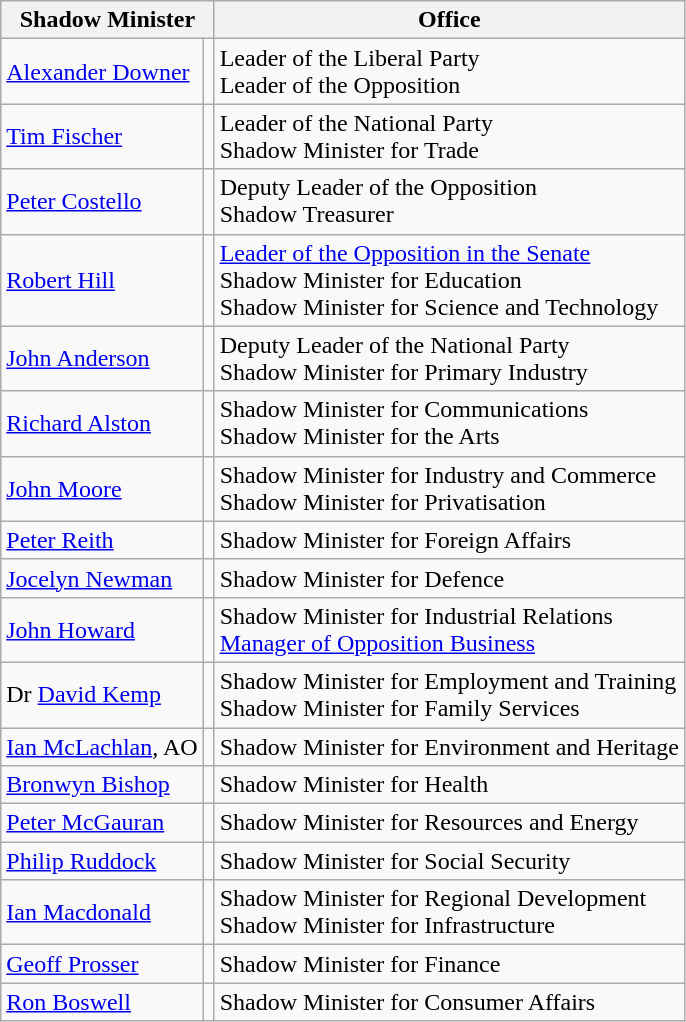<table class="wikitable">
<tr>
<th colspan="2">Shadow Minister</th>
<th>Office</th>
</tr>
<tr>
<td><a href='#'>Alexander Downer</a></td>
<td></td>
<td>Leader of the Liberal Party<br>Leader of the Opposition</td>
</tr>
<tr>
<td><a href='#'>Tim Fischer</a></td>
<td></td>
<td>Leader of the National Party<br>Shadow Minister for Trade</td>
</tr>
<tr>
<td><a href='#'>Peter Costello</a></td>
<td></td>
<td>Deputy Leader of the Opposition<br>Shadow Treasurer</td>
</tr>
<tr>
<td><a href='#'>Robert Hill</a></td>
<td></td>
<td><a href='#'>Leader of the Opposition in the Senate</a><br>Shadow Minister for Education<br>Shadow Minister for Science and Technology</td>
</tr>
<tr>
<td><a href='#'>John Anderson</a></td>
<td></td>
<td>Deputy Leader of the National Party<br>Shadow Minister for Primary Industry</td>
</tr>
<tr>
<td><a href='#'>Richard Alston</a></td>
<td></td>
<td>Shadow Minister for Communications<br>Shadow Minister for the Arts</td>
</tr>
<tr>
<td><a href='#'>John Moore</a></td>
<td></td>
<td>Shadow Minister for Industry and Commerce<br>Shadow Minister for Privatisation</td>
</tr>
<tr>
<td><a href='#'>Peter Reith</a></td>
<td></td>
<td>Shadow Minister for Foreign Affairs</td>
</tr>
<tr>
<td><a href='#'>Jocelyn Newman</a></td>
<td></td>
<td>Shadow Minister for Defence</td>
</tr>
<tr>
<td><a href='#'>John Howard</a></td>
<td></td>
<td>Shadow Minister for Industrial Relations<br><a href='#'>Manager of Opposition Business</a></td>
</tr>
<tr>
<td>Dr <a href='#'>David Kemp</a></td>
<td></td>
<td>Shadow Minister for Employment and Training<br>Shadow Minister for Family Services</td>
</tr>
<tr>
<td><a href='#'>Ian McLachlan</a>, AO</td>
<td></td>
<td>Shadow Minister for Environment and Heritage</td>
</tr>
<tr>
<td><a href='#'>Bronwyn Bishop</a></td>
<td></td>
<td>Shadow Minister for Health</td>
</tr>
<tr>
<td><a href='#'>Peter McGauran</a></td>
<td></td>
<td>Shadow Minister for Resources and Energy</td>
</tr>
<tr>
<td><a href='#'>Philip Ruddock</a></td>
<td></td>
<td>Shadow Minister for Social Security</td>
</tr>
<tr>
<td><a href='#'>Ian Macdonald</a></td>
<td></td>
<td>Shadow Minister for Regional Development<br>Shadow Minister for Infrastructure</td>
</tr>
<tr>
<td><a href='#'>Geoff Prosser</a></td>
<td></td>
<td>Shadow Minister for Finance</td>
</tr>
<tr>
<td><a href='#'>Ron Boswell</a></td>
<td></td>
<td>Shadow Minister for Consumer Affairs</td>
</tr>
</table>
